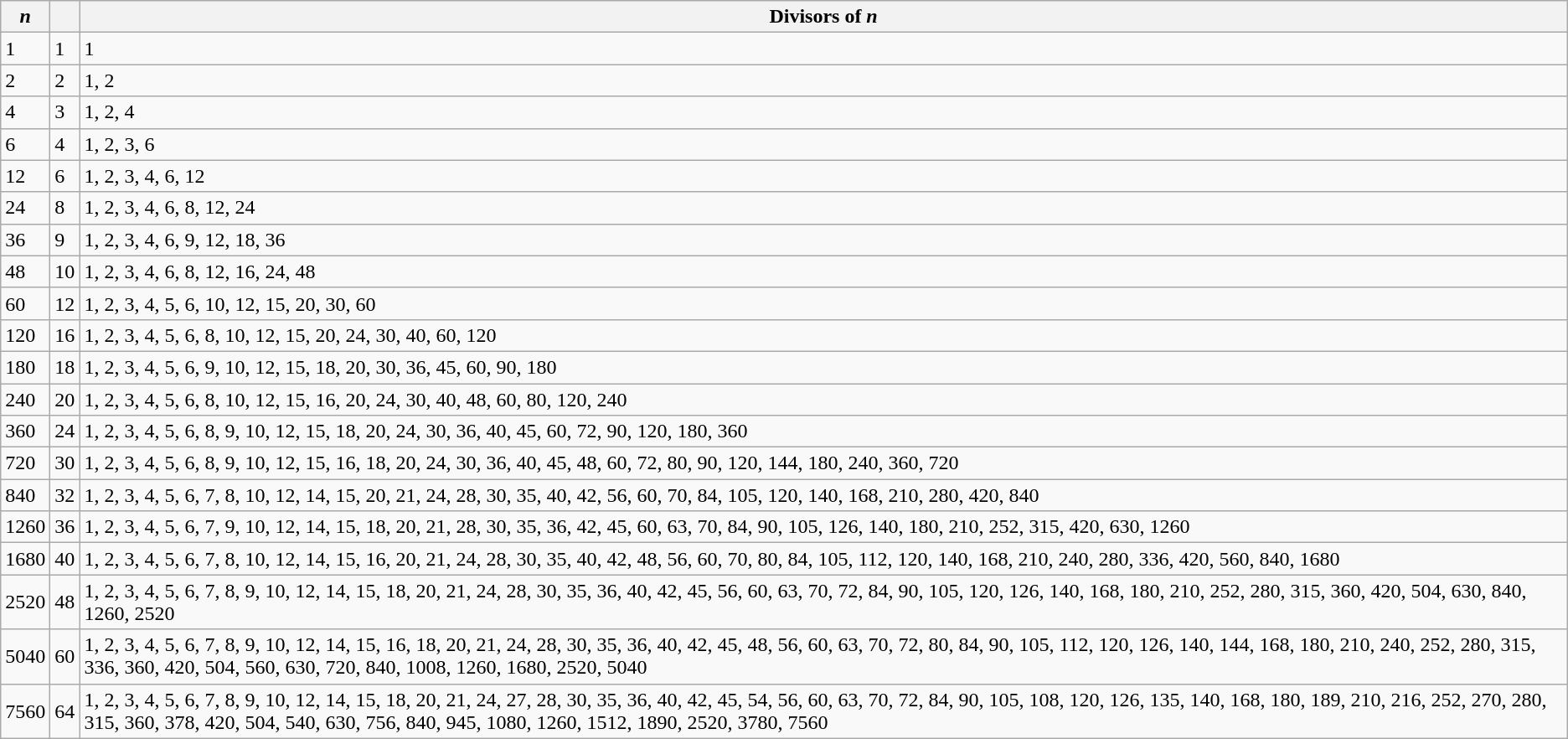<table class="wikitable">
<tr>
<th><em>n</em></th>
<th></th>
<th>Divisors of <em>n</em></th>
</tr>
<tr>
<td>1</td>
<td>1</td>
<td>1</td>
</tr>
<tr>
<td>2</td>
<td>2</td>
<td>1, 2</td>
</tr>
<tr>
<td>4</td>
<td>3</td>
<td>1, 2, 4</td>
</tr>
<tr>
<td>6</td>
<td>4</td>
<td>1, 2, 3, 6</td>
</tr>
<tr>
<td>12</td>
<td>6</td>
<td>1, 2, 3, 4, 6, 12</td>
</tr>
<tr>
<td>24</td>
<td>8</td>
<td>1, 2, 3, 4, 6, 8, 12, 24</td>
</tr>
<tr>
<td>36</td>
<td>9</td>
<td>1, 2, 3, 4, 6, 9, 12, 18, 36</td>
</tr>
<tr>
<td>48</td>
<td>10</td>
<td>1, 2, 3, 4, 6, 8, 12, 16, 24, 48</td>
</tr>
<tr>
<td>60</td>
<td>12</td>
<td>1, 2, 3, 4, 5, 6, 10, 12, 15, 20, 30, 60</td>
</tr>
<tr>
<td>120</td>
<td>16</td>
<td>1, 2, 3, 4, 5, 6, 8, 10, 12, 15, 20, 24, 30, 40, 60, 120</td>
</tr>
<tr>
<td>180</td>
<td>18</td>
<td>1, 2, 3, 4, 5, 6, 9, 10, 12, 15, 18, 20, 30, 36, 45, 60, 90, 180</td>
</tr>
<tr>
<td>240</td>
<td>20</td>
<td>1, 2, 3, 4, 5, 6, 8, 10, 12, 15, 16, 20, 24, 30, 40, 48, 60, 80, 120, 240</td>
</tr>
<tr>
<td>360</td>
<td>24</td>
<td>1, 2, 3, 4, 5, 6, 8, 9, 10, 12, 15, 18, 20, 24, 30, 36, 40, 45, 60, 72, 90, 120, 180, 360</td>
</tr>
<tr>
<td>720</td>
<td>30</td>
<td>1, 2, 3, 4, 5, 6, 8, 9, 10, 12, 15, 16, 18, 20, 24, 30, 36, 40, 45, 48, 60, 72, 80, 90, 120, 144, 180, 240, 360, 720</td>
</tr>
<tr>
<td>840</td>
<td>32</td>
<td>1, 2, 3, 4, 5, 6, 7, 8, 10, 12, 14, 15, 20, 21, 24, 28, 30, 35, 40, 42, 56, 60, 70, 84, 105, 120, 140, 168, 210, 280, 420, 840</td>
</tr>
<tr>
<td>1260</td>
<td>36</td>
<td>1, 2, 3, 4, 5, 6, 7, 9, 10, 12, 14, 15, 18, 20, 21, 28, 30, 35, 36, 42, 45, 60, 63, 70, 84, 90, 105, 126, 140, 180, 210, 252, 315, 420, 630, 1260</td>
</tr>
<tr>
<td>1680</td>
<td>40</td>
<td>1, 2, 3, 4, 5, 6, 7, 8, 10, 12, 14, 15, 16, 20, 21, 24, 28, 30, 35, 40, 42, 48, 56, 60, 70, 80, 84, 105, 112, 120, 140, 168, 210, 240, 280, 336, 420, 560, 840, 1680</td>
</tr>
<tr>
<td>2520</td>
<td>48</td>
<td>1, 2, 3, 4, 5, 6, 7, 8, 9, 10, 12, 14, 15, 18, 20, 21, 24, 28, 30, 35, 36, 40, 42, 45, 56, 60, 63, 70, 72, 84, 90, 105, 120, 126, 140, 168, 180, 210, 252, 280, 315, 360, 420, 504, 630, 840, 1260, 2520</td>
</tr>
<tr>
<td>5040</td>
<td>60</td>
<td>1, 2, 3, 4, 5, 6, 7, 8, 9, 10, 12, 14, 15, 16, 18, 20, 21, 24, 28, 30, 35, 36, 40, 42, 45, 48, 56, 60, 63, 70, 72, 80, 84, 90, 105, 112, 120, 126, 140, 144, 168, 180, 210, 240, 252, 280, 315, 336, 360, 420, 504, 560, 630, 720, 840, 1008, 1260, 1680, 2520, 5040</td>
</tr>
<tr>
<td>7560</td>
<td>64</td>
<td>1, 2, 3, 4, 5, 6, 7, 8, 9, 10, 12, 14, 15, 18, 20, 21, 24, 27, 28, 30, 35, 36, 40, 42, 45, 54, 56, 60, 63, 70, 72, 84, 90, 105, 108, 120, 126, 135, 140, 168, 180, 189, 210, 216, 252, 270, 280, 315, 360, 378, 420, 504, 540, 630, 756, 840, 945, 1080, 1260, 1512, 1890, 2520, 3780, 7560</td>
</tr>
</table>
